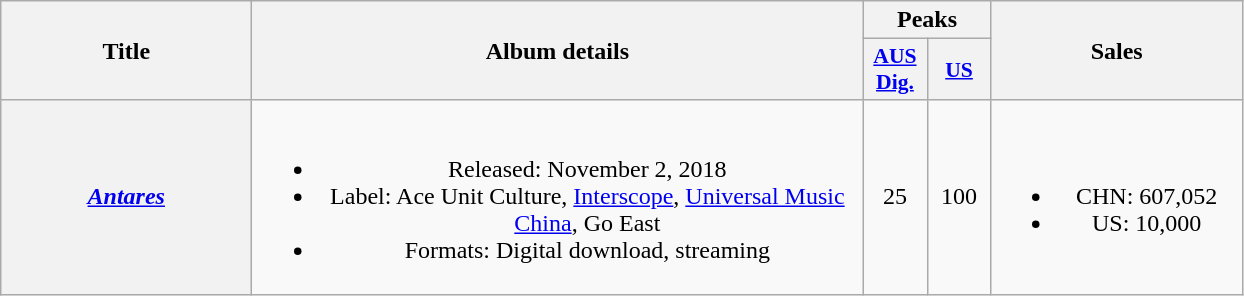<table class="wikitable plainrowheaders" style="text-align:center;">
<tr>
<th scope="col" rowspan="2" style="width:10em;">Title</th>
<th scope="col" rowspan="2" style="width:25em;">Album details</th>
<th scope="col" colspan="2">Peaks</th>
<th scope="col" rowspan="2" style="width:10em;">Sales</th>
</tr>
<tr>
<th scope="col" style="width:2.5em;font-size:90%;"><a href='#'>AUS<br>Dig.</a><br></th>
<th scope="col" style="width:2.5em;font-size:90%;"><a href='#'>US</a><br></th>
</tr>
<tr>
<th scope="row"><em><a href='#'>Antares</a></em></th>
<td><br><ul><li>Released: November 2, 2018</li><li>Label: Ace Unit Culture, <a href='#'>Interscope</a>, <a href='#'>Universal Music China</a>, Go East</li><li>Formats: Digital download, streaming</li></ul></td>
<td>25</td>
<td>100</td>
<td><br><ul><li>CHN: 607,052</li><li>US: 10,000</li></ul></td>
</tr>
</table>
